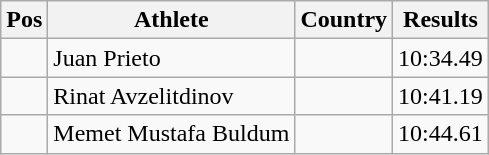<table class="wikitable">
<tr>
<th>Pos</th>
<th>Athlete</th>
<th>Country</th>
<th>Results</th>
</tr>
<tr>
<td align="center"></td>
<td>Juan Prieto</td>
<td></td>
<td>10:34.49</td>
</tr>
<tr>
<td align="center"></td>
<td>Rinat Avzelitdinov</td>
<td></td>
<td>10:41.19</td>
</tr>
<tr>
<td align="center"></td>
<td>Memet Mustafa Buldum</td>
<td></td>
<td>10:44.61</td>
</tr>
</table>
